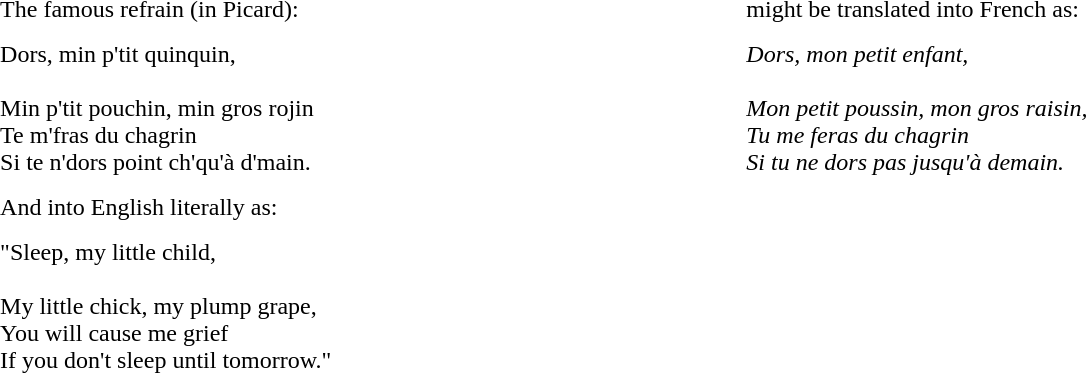<table cellpadding=5 align=center width=80%>
<tr>
<td>The famous refrain (in Picard):</td>
<td>might be translated into French as:</td>
</tr>
<tr -->
<td>Dors, min p'tit quinquin,<br><br>Min p'tit pouchin, min gros rojin<br>
Te m'fras du chagrin<br>
Si te n'dors point ch'qu'à d'main.</td>
<td><em>Dors, mon petit enfant,</em><br><br><em>Mon petit poussin, mon gros raisin,</em><br>
<em>Tu me feras du chagrin</em><br>
<em>Si tu ne dors pas jusqu'à demain.</em></td>
</tr>
<tr -->
<td>And into English literally as:</td>
<td> </td>
</tr>
<tr -->
<td>"Sleep, my little child,<br><br>My little chick, my plump grape,<br>
You will cause me grief<br>
If you don't sleep until tomorrow."</td>
<td> </td>
</tr>
</table>
